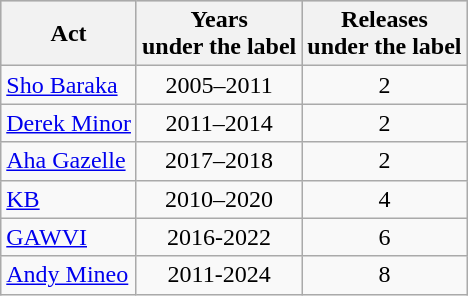<table class="wikitable">
<tr style="background:#ccc;">
<th style="text-align:center;">Act</th>
<th style="text-align:center;">Years <br>under the label</th>
<th style="text-align:center;">Releases <br>under the label</th>
</tr>
<tr>
<td><a href='#'>Sho Baraka</a></td>
<td style="text-align:center;">2005–2011</td>
<td style="text-align:center;">2</td>
</tr>
<tr>
<td><a href='#'>Derek Minor</a></td>
<td style="text-align:center;">2011–2014</td>
<td style="text-align:center;">2</td>
</tr>
<tr>
<td><a href='#'>Aha Gazelle</a></td>
<td style="text-align:center;">2017–2018</td>
<td style="text-align:center;">2</td>
</tr>
<tr>
<td><a href='#'>KB</a></td>
<td style="text-align:center;">2010–2020</td>
<td style="text-align:center;">4</td>
</tr>
<tr>
<td><a href='#'>GAWVI</a></td>
<td style="text-align:center;">2016-2022</td>
<td style="text-align:center;">6</td>
</tr>
<tr>
<td><a href='#'>Andy Mineo</a></td>
<td style="text-align:center;">2011-2024</td>
<td style="text-align:center;">8</td>
</tr>
</table>
